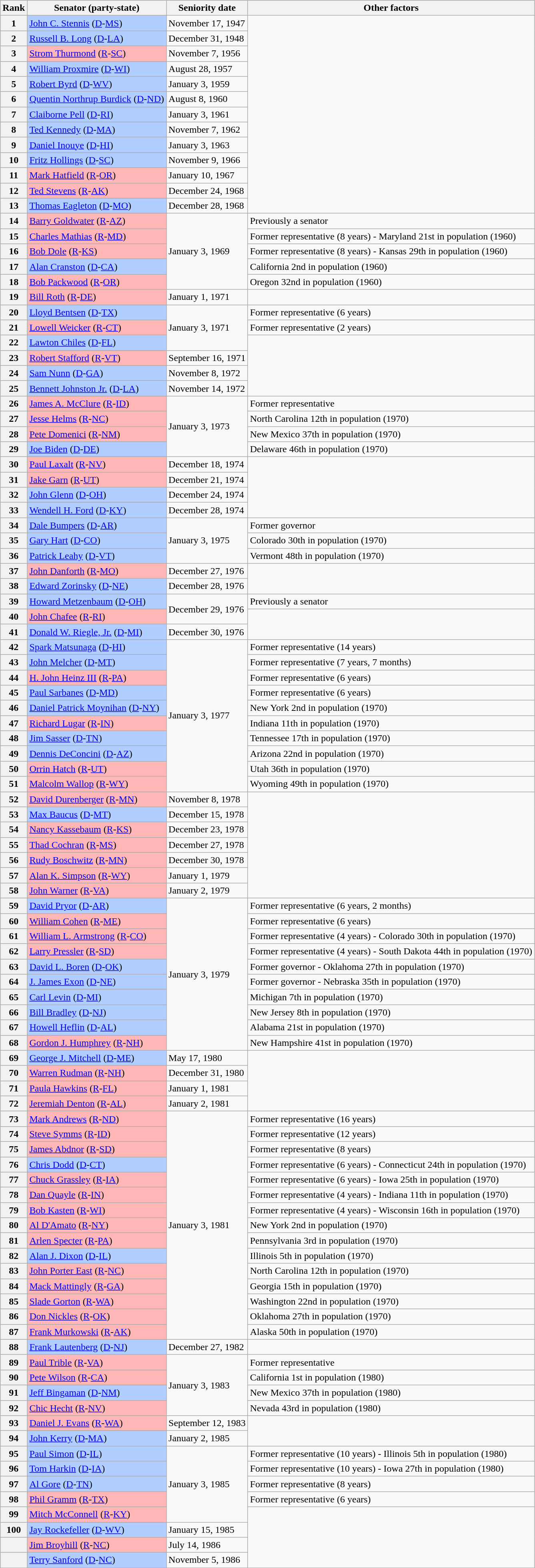<table class=wikitable>
<tr valign=bottom>
<th>Rank</th>
<th>Senator (party-state)</th>
<th>Seniority date</th>
<th>Other factors</th>
</tr>
<tr>
<th>1</th>
<td style="background-color:#B0CEFF"><a href='#'>John C. Stennis</a> (<a href='#'>D</a>-<a href='#'>MS</a>)</td>
<td>November 17, 1947</td>
<td rowspan=13></td>
</tr>
<tr>
<th>2</th>
<td style="background-color:#B0CEFF"><a href='#'>Russell B. Long</a> (<a href='#'>D</a>-<a href='#'>LA</a>)</td>
<td>December 31, 1948</td>
</tr>
<tr>
<th>3</th>
<td style="background-color:#FFB6B6"><a href='#'>Strom Thurmond</a> (<a href='#'>R</a>-<a href='#'>SC</a>)</td>
<td>November 7, 1956</td>
</tr>
<tr>
<th>4</th>
<td style="background-color:#B0CEFF"><a href='#'>William Proxmire</a> (<a href='#'>D</a>-<a href='#'>WI</a>)</td>
<td>August 28, 1957</td>
</tr>
<tr>
<th>5</th>
<td style="background-color:#B0CEFF"><a href='#'>Robert Byrd</a> (<a href='#'>D</a>-<a href='#'>WV</a>)</td>
<td>January 3, 1959</td>
</tr>
<tr>
<th>6</th>
<td style="background-color:#B0CEFF"><a href='#'>Quentin Northrup Burdick</a> (<a href='#'>D</a>-<a href='#'>ND</a>)</td>
<td>August 8, 1960</td>
</tr>
<tr>
<th>7</th>
<td style="background-color:#B0CEFF"><a href='#'>Claiborne Pell</a> (<a href='#'>D</a>-<a href='#'>RI</a>)</td>
<td>January 3, 1961</td>
</tr>
<tr>
<th>8</th>
<td style="background-color:#B0CEFF"><a href='#'>Ted Kennedy</a> (<a href='#'>D</a>-<a href='#'>MA</a>)</td>
<td>November 7, 1962</td>
</tr>
<tr>
<th>9</th>
<td style="background-color:#B0CEFF"><a href='#'>Daniel Inouye</a> (<a href='#'>D</a>-<a href='#'>HI</a>)</td>
<td>January 3, 1963</td>
</tr>
<tr>
<th>10</th>
<td style="background-color:#B0CEFF"><a href='#'>Fritz Hollings</a> (<a href='#'>D</a>-<a href='#'>SC</a>)</td>
<td>November 9, 1966</td>
</tr>
<tr>
<th>11</th>
<td style="background-color:#FFB6B6"><a href='#'>Mark Hatfield</a> (<a href='#'>R</a>-<a href='#'>OR</a>)</td>
<td>January 10, 1967</td>
</tr>
<tr>
<th>12</th>
<td style="background-color:#FFB6B6"><a href='#'>Ted Stevens</a> (<a href='#'>R</a>-<a href='#'>AK</a>)</td>
<td>December 24, 1968</td>
</tr>
<tr>
<th>13</th>
<td style="background-color:#B0CEFF"><a href='#'>Thomas Eagleton</a> (<a href='#'>D</a>-<a href='#'>MO</a>)</td>
<td>December 28, 1968</td>
</tr>
<tr>
<th>14</th>
<td style="background-color:#FFB6B6"><a href='#'>Barry Goldwater</a> (<a href='#'>R</a>-<a href='#'>AZ</a>)</td>
<td rowspan= 5>January 3, 1969</td>
<td>Previously a senator</td>
</tr>
<tr>
<th>15</th>
<td style="background-color:#FFB6B6"><a href='#'>Charles Mathias</a> (<a href='#'>R</a>-<a href='#'>MD</a>)</td>
<td>Former representative (8 years) - Maryland 21st in population (1960)</td>
</tr>
<tr>
<th>16</th>
<td style="background-color:#FFB6B6"><a href='#'>Bob Dole</a> (<a href='#'>R</a>-<a href='#'>KS</a>)</td>
<td>Former representative (8 years) - Kansas 29th in population (1960)</td>
</tr>
<tr>
<th>17</th>
<td style="background-color:#B0CEFF"><a href='#'>Alan Cranston</a> (<a href='#'>D</a>-<a href='#'>CA</a>)</td>
<td>California 2nd in population (1960)</td>
</tr>
<tr>
<th>18</th>
<td style="background-color:#FFB6B6"><a href='#'>Bob Packwood</a> (<a href='#'>R</a>-<a href='#'>OR</a>)</td>
<td>Oregon 32nd in population (1960)</td>
</tr>
<tr>
<th>19</th>
<td style="background-color:#FFB6B6"><a href='#'>Bill Roth</a> (<a href='#'>R</a>-<a href='#'>DE</a>)</td>
<td>January 1, 1971</td>
<td></td>
</tr>
<tr>
<th>20</th>
<td style="background-color:#B0CEFF"><a href='#'>Lloyd Bentsen</a> (<a href='#'>D</a>-<a href='#'>TX</a>)</td>
<td rowspan= 3>January 3, 1971</td>
<td>Former representative (6 years)</td>
</tr>
<tr>
<th>21</th>
<td style="background-color:#FFB6B6"><a href='#'>Lowell Weicker</a> (<a href='#'>R</a>-<a href='#'>CT</a>)</td>
<td>Former representative (2 years)</td>
</tr>
<tr>
<th>22</th>
<td style="background-color:#B0CEFF"><a href='#'>Lawton Chiles</a> (<a href='#'>D</a>-<a href='#'>FL</a>)</td>
<td rowspan=4></td>
</tr>
<tr>
<th>23</th>
<td style="background-color:#FFB6B6"><a href='#'>Robert Stafford</a> (<a href='#'>R</a>-<a href='#'>VT</a>)</td>
<td>September 16, 1971</td>
</tr>
<tr>
<th>24</th>
<td style="background-color:#B0CEFF"><a href='#'>Sam Nunn</a> (<a href='#'>D</a>-<a href='#'>GA</a>)</td>
<td>November 8, 1972</td>
</tr>
<tr>
<th>25</th>
<td style="background-color:#B0CEFF"><a href='#'>Bennett Johnston Jr.</a> (<a href='#'>D</a>-<a href='#'>LA</a>)</td>
<td>November 14, 1972</td>
</tr>
<tr>
<th>26</th>
<td style="background-color:#FFB6B6"><a href='#'>James A. McClure</a> (<a href='#'>R</a>-<a href='#'>ID</a>)</td>
<td rowspan= 4>January 3, 1973</td>
<td>Former representative</td>
</tr>
<tr>
<th>27</th>
<td style="background-color:#FFB6B6"><a href='#'>Jesse Helms</a> (<a href='#'>R</a>-<a href='#'>NC</a>)</td>
<td>North Carolina 12th in population (1970)</td>
</tr>
<tr>
<th>28</th>
<td style="background-color:#FFB6B6"><a href='#'>Pete Domenici</a> (<a href='#'>R</a>-<a href='#'>NM</a>)</td>
<td>New Mexico 37th in population (1970)</td>
</tr>
<tr>
<th>29</th>
<td style="background-color:#B0CEFF"><a href='#'>Joe Biden</a> (<a href='#'>D</a>-<a href='#'>DE</a>)</td>
<td>Delaware 46th in population (1970)</td>
</tr>
<tr>
<th>30</th>
<td style="background-color:#FFB6B6"><a href='#'>Paul Laxalt</a> (<a href='#'>R</a>-<a href='#'>NV</a>)</td>
<td>December 18, 1974</td>
<td rowspan=4></td>
</tr>
<tr>
<th>31</th>
<td style="background-color:#FFB6B6"><a href='#'>Jake Garn</a> (<a href='#'>R</a>-<a href='#'>UT</a>)</td>
<td>December 21, 1974</td>
</tr>
<tr>
<th>32</th>
<td style="background-color:#B0CEFF"><a href='#'>John Glenn</a> (<a href='#'>D</a>-<a href='#'>OH</a>)</td>
<td>December 24, 1974</td>
</tr>
<tr>
<th>33</th>
<td style="background-color:#B0CEFF"><a href='#'>Wendell H. Ford</a> (<a href='#'>D</a>-<a href='#'>KY</a>)</td>
<td>December 28, 1974</td>
</tr>
<tr>
<th>34</th>
<td style="background-color:#B0CEFF"><a href='#'>Dale Bumpers</a> (<a href='#'>D</a>-<a href='#'>AR</a>)</td>
<td rowspan= 3>January 3, 1975</td>
<td>Former governor</td>
</tr>
<tr>
<th>35</th>
<td style="background-color:#B0CEFF"><a href='#'>Gary Hart</a> (<a href='#'>D</a>-<a href='#'>CO</a>)</td>
<td>Colorado 30th in population (1970)</td>
</tr>
<tr>
<th>36</th>
<td style="background-color:#B0CEFF"><a href='#'>Patrick Leahy</a> (<a href='#'>D</a>-<a href='#'>VT</a>)</td>
<td>Vermont 48th in population (1970)</td>
</tr>
<tr>
<th>37</th>
<td style="background-color:#FFB6B6"><a href='#'>John Danforth</a> (<a href='#'>R</a>-<a href='#'>MO</a>)</td>
<td>December 27, 1976</td>
<td rowspan=2></td>
</tr>
<tr>
<th>38</th>
<td style="background-color:#B0CEFF"><a href='#'>Edward Zorinsky</a> (<a href='#'>D</a>-<a href='#'>NE</a>)</td>
<td>December 28, 1976</td>
</tr>
<tr>
<th>39</th>
<td style="background-color:#B0CEFF"><a href='#'>Howard Metzenbaum</a> (<a href='#'>D</a>-<a href='#'>OH</a>)</td>
<td rowspan=2>December 29, 1976</td>
<td>Previously a senator</td>
</tr>
<tr>
<th>40</th>
<td style="background-color:#FFB6B6"><a href='#'>John Chafee</a> (<a href='#'>R</a>-<a href='#'>RI</a>)</td>
<td rowspan=2></td>
</tr>
<tr>
<th>41</th>
<td style="background-color:#B0CEFF"><a href='#'>Donald W. Riegle, Jr.</a> (<a href='#'>D</a>-<a href='#'>MI</a>)</td>
<td>December 30, 1976</td>
</tr>
<tr>
<th>42</th>
<td style="background-color:#B0CEFF"><a href='#'>Spark Matsunaga</a> (<a href='#'>D</a>-<a href='#'>HI</a>)</td>
<td rowspan=10>January 3, 1977</td>
<td>Former representative (14 years)</td>
</tr>
<tr>
<th>43</th>
<td style="background-color:#B0CEFF"><a href='#'>John Melcher</a> (<a href='#'>D</a>-<a href='#'>MT</a>)</td>
<td>Former representative (7 years, 7 months)</td>
</tr>
<tr>
<th>44</th>
<td style="background-color:#FFB6B6"><a href='#'>H. John Heinz III</a> (<a href='#'>R</a>-<a href='#'>PA</a>)</td>
<td>Former representative (6 years)</td>
</tr>
<tr>
<th>45</th>
<td style="background-color:#B0CEFF"><a href='#'>Paul Sarbanes</a> (<a href='#'>D</a>-<a href='#'>MD</a>)</td>
<td>Former representative (6 years)</td>
</tr>
<tr>
<th>46</th>
<td style="background-color:#B0CEFF"><a href='#'>Daniel Patrick Moynihan</a> (<a href='#'>D</a>-<a href='#'>NY</a>)</td>
<td>New York 2nd in population (1970)</td>
</tr>
<tr>
<th>47</th>
<td style="background-color:#FFB6B6"><a href='#'>Richard Lugar</a> (<a href='#'>R</a>-<a href='#'>IN</a>)</td>
<td>Indiana 11th in population (1970)</td>
</tr>
<tr>
<th>48</th>
<td style="background-color:#B0CEFF"><a href='#'>Jim Sasser</a> (<a href='#'>D</a>-<a href='#'>TN</a>)</td>
<td>Tennessee 17th in population (1970)</td>
</tr>
<tr>
<th>49</th>
<td style="background-color:#B0CEFF"><a href='#'>Dennis DeConcini</a> (<a href='#'>D</a>-<a href='#'>AZ</a>)</td>
<td>Arizona 22nd in population (1970)</td>
</tr>
<tr>
<th>50</th>
<td style="background-color:#FFB6B6"><a href='#'>Orrin Hatch</a> (<a href='#'>R</a>-<a href='#'>UT</a>)</td>
<td>Utah 36th in population (1970)</td>
</tr>
<tr>
<th>51</th>
<td style="background-color:#FFB6B6"><a href='#'>Malcolm Wallop</a> (<a href='#'>R</a>-<a href='#'>WY</a>)</td>
<td>Wyoming 49th in population (1970)</td>
</tr>
<tr>
<th>52</th>
<td style="background-color:#FFB6B6"><a href='#'>David Durenberger</a> (<a href='#'>R</a>-<a href='#'>MN</a>)</td>
<td>November 8, 1978</td>
<td rowspan=7></td>
</tr>
<tr>
<th>53</th>
<td style="background-color:#B0CEFF"><a href='#'>Max Baucus</a> (<a href='#'>D</a>-<a href='#'>MT</a>)</td>
<td>December 15, 1978</td>
</tr>
<tr>
<th>54</th>
<td style="background-color:#FFB6B6"><a href='#'>Nancy Kassebaum</a> (<a href='#'>R</a>-<a href='#'>KS</a>)</td>
<td>December 23, 1978</td>
</tr>
<tr>
<th>55</th>
<td style="background-color:#FFB6B6"><a href='#'>Thad Cochran</a> (<a href='#'>R</a>-<a href='#'>MS</a>)</td>
<td>December 27, 1978</td>
</tr>
<tr>
<th>56</th>
<td style="background-color:#FFB6B6"><a href='#'>Rudy Boschwitz</a> (<a href='#'>R</a>-<a href='#'>MN</a>)</td>
<td>December 30, 1978</td>
</tr>
<tr>
<th>57</th>
<td style="background-color:#FFB6B6"><a href='#'>Alan K. Simpson</a> (<a href='#'>R</a>-<a href='#'>WY</a>)</td>
<td>January 1, 1979</td>
</tr>
<tr>
<th>58</th>
<td style="background-color:#FFB6B6"><a href='#'>John Warner</a> (<a href='#'>R</a>-<a href='#'>VA</a>)</td>
<td>January 2, 1979</td>
</tr>
<tr>
<th>59</th>
<td style="background-color:#B0CEFF"><a href='#'>David Pryor</a> (<a href='#'>D</a>-<a href='#'>AR</a>)</td>
<td rowspan=10>January 3, 1979</td>
<td>Former representative (6 years, 2 months)</td>
</tr>
<tr>
<th>60</th>
<td style="background-color:#FFB6B6"><a href='#'>William Cohen</a> (<a href='#'>R</a>-<a href='#'>ME</a>)</td>
<td>Former representative (6 years)</td>
</tr>
<tr>
<th>61</th>
<td style="background-color:#FFB6B6"><a href='#'>William L. Armstrong</a> (<a href='#'>R</a>-<a href='#'>CO</a>)</td>
<td>Former representative (4 years) - Colorado 30th in population (1970)</td>
</tr>
<tr>
<th>62</th>
<td style="background-color:#FFB6B6"><a href='#'>Larry Pressler</a> (<a href='#'>R</a>-<a href='#'>SD</a>)</td>
<td>Former representative (4 years) - South Dakota 44th in population (1970)</td>
</tr>
<tr>
<th>63</th>
<td style="background-color:#B0CEFF"><a href='#'>David L. Boren</a> (<a href='#'>D</a>-<a href='#'>OK</a>)</td>
<td>Former governor - Oklahoma 27th in population (1970)</td>
</tr>
<tr>
<th>64</th>
<td style="background-color:#B0CEFF"><a href='#'>J. James Exon</a> (<a href='#'>D</a>-<a href='#'>NE</a>)</td>
<td>Former governor - Nebraska 35th in population (1970)</td>
</tr>
<tr>
<th>65</th>
<td style="background-color:#B0CEFF"><a href='#'>Carl Levin</a> (<a href='#'>D</a>-<a href='#'>MI</a>)</td>
<td>Michigan 7th in population (1970)</td>
</tr>
<tr>
<th>66</th>
<td style="background-color:#B0CEFF"><a href='#'>Bill Bradley</a> (<a href='#'>D</a>-<a href='#'>NJ</a>)</td>
<td>New Jersey 8th in population (1970)</td>
</tr>
<tr>
<th>67</th>
<td style="background-color:#B0CEFF"><a href='#'>Howell Heflin</a> (<a href='#'>D</a>-<a href='#'>AL</a>)</td>
<td>Alabama 21st in population (1970)</td>
</tr>
<tr>
<th>68</th>
<td style="background-color:#FFB6B6"><a href='#'>Gordon J. Humphrey</a> (<a href='#'>R</a>-<a href='#'>NH</a>)</td>
<td>New Hampshire 41st in population (1970)</td>
</tr>
<tr>
<th>69</th>
<td style="background-color:#B0CEFF"><a href='#'>George J. Mitchell</a> (<a href='#'>D</a>-<a href='#'>ME</a>)</td>
<td>May 17, 1980</td>
<td rowspan=4></td>
</tr>
<tr>
<th>70</th>
<td style="background-color:#FFB6B6"><a href='#'>Warren Rudman</a> (<a href='#'>R</a>-<a href='#'>NH</a>)</td>
<td>December 31, 1980</td>
</tr>
<tr>
<th>71</th>
<td style="background-color:#FFB6B6"><a href='#'>Paula Hawkins</a> (<a href='#'>R</a>-<a href='#'>FL</a>)</td>
<td>January 1, 1981</td>
</tr>
<tr>
<th>72</th>
<td style="background-color:#FFB6B6"><a href='#'>Jeremiah Denton</a> (<a href='#'>R</a>-<a href='#'>AL</a>)</td>
<td>January 2, 1981</td>
</tr>
<tr>
<th>73</th>
<td style="background-color:#FFB6B6"><a href='#'>Mark Andrews</a> (<a href='#'>R</a>-<a href='#'>ND</a>)</td>
<td rowspan=15>January 3, 1981</td>
<td>Former representative (16 years)</td>
</tr>
<tr>
<th>74</th>
<td style="background-color:#FFB6B6"><a href='#'>Steve Symms</a> (<a href='#'>R</a>-<a href='#'>ID</a>)</td>
<td>Former representative (12 years)</td>
</tr>
<tr>
<th>75</th>
<td style="background-color:#FFB6B6"><a href='#'>James Abdnor</a> (<a href='#'>R</a>-<a href='#'>SD</a>)</td>
<td>Former representative (8 years)</td>
</tr>
<tr>
<th>76</th>
<td style="background-color:#B0CEFF"><a href='#'>Chris Dodd</a> (<a href='#'>D</a>-<a href='#'>CT</a>)</td>
<td>Former representative (6 years) - Connecticut 24th in population (1970)</td>
</tr>
<tr>
<th>77</th>
<td style="background-color:#FFB6B6"><a href='#'>Chuck Grassley</a> (<a href='#'>R</a>-<a href='#'>IA</a>)</td>
<td>Former representative (6 years) - Iowa 25th in population (1970)</td>
</tr>
<tr>
<th>78</th>
<td style="background-color:#FFB6B6"><a href='#'>Dan Quayle</a> (<a href='#'>R</a>-<a href='#'>IN</a>)</td>
<td>Former representative (4 years) - Indiana 11th in population (1970)</td>
</tr>
<tr>
<th>79</th>
<td style="background-color:#FFB6B6"><a href='#'>Bob Kasten</a> (<a href='#'>R</a>-<a href='#'>WI</a>)</td>
<td>Former representative (4 years) - Wisconsin 16th in population (1970)</td>
</tr>
<tr>
<th>80</th>
<td style="background-color:#FFB6B6"><a href='#'>Al D'Amato</a> (<a href='#'>R</a>-<a href='#'>NY</a>)</td>
<td>New York 2nd in population (1970)</td>
</tr>
<tr>
<th>81</th>
<td style="background-color:#FFB6B6"><a href='#'>Arlen Specter</a> (<a href='#'>R</a>-<a href='#'>PA</a>)</td>
<td>Pennsylvania 3rd in population (1970)</td>
</tr>
<tr>
<th>82</th>
<td style="background-color:#B0CEFF"><a href='#'>Alan J. Dixon</a> (<a href='#'>D</a>-<a href='#'>IL</a>)</td>
<td>Illinois 5th in population (1970)</td>
</tr>
<tr>
<th>83</th>
<td style="background-color:#FFB6B6"><a href='#'>John Porter East</a> (<a href='#'>R</a>-<a href='#'>NC</a>)</td>
<td>North Carolina 12th in population (1970)</td>
</tr>
<tr>
<th>84</th>
<td style="background-color:#FFB6B6"><a href='#'>Mack Mattingly</a> (<a href='#'>R</a>-<a href='#'>GA</a>)</td>
<td>Georgia 15th in population (1970)</td>
</tr>
<tr>
<th>85</th>
<td style="background-color:#FFB6B6"><a href='#'>Slade Gorton</a> (<a href='#'>R</a>-<a href='#'>WA</a>)</td>
<td>Washington 22nd in population (1970)</td>
</tr>
<tr>
<th>86</th>
<td style="background-color:#FFB6B6"><a href='#'>Don Nickles</a> (<a href='#'>R</a>-<a href='#'>OK</a>)</td>
<td>Oklahoma 27th in population (1970)</td>
</tr>
<tr>
<th>87</th>
<td style="background-color:#FFB6B6"><a href='#'>Frank Murkowski</a> (<a href='#'>R</a>-<a href='#'>AK</a>)</td>
<td>Alaska 50th in population (1970)</td>
</tr>
<tr>
<th>88</th>
<td style="background-color:#B0CEFF"><a href='#'>Frank Lautenberg</a> (<a href='#'>D</a>-<a href='#'>NJ</a>)</td>
<td>December 27, 1982</td>
<td></td>
</tr>
<tr>
<th>89</th>
<td style="background-color:#FFB6B6"><a href='#'>Paul Trible</a> (<a href='#'>R</a>-<a href='#'>VA</a>)</td>
<td rowspan=4>January 3, 1983</td>
<td>Former representative</td>
</tr>
<tr>
<th>90</th>
<td style="background-color:#FFB6B6"><a href='#'>Pete Wilson</a> (<a href='#'>R</a>-<a href='#'>CA</a>)</td>
<td>California 1st in population (1980)</td>
</tr>
<tr>
<th>91</th>
<td style="background-color:#B0CEFF"><a href='#'>Jeff Bingaman</a> (<a href='#'>D</a>-<a href='#'>NM</a>)</td>
<td>New Mexico 37th in population (1980)</td>
</tr>
<tr>
<th>92</th>
<td style="background-color:#FFB6B6"><a href='#'>Chic Hecht</a> (<a href='#'>R</a>-<a href='#'>NV</a>)</td>
<td>Nevada 43rd in population (1980)</td>
</tr>
<tr>
<th>93</th>
<td style="background-color:#FFB6B6"><a href='#'>Daniel J. Evans</a> (<a href='#'>R</a>-<a href='#'>WA</a>)</td>
<td>September 12, 1983</td>
<td rowspan=2></td>
</tr>
<tr>
<th>94</th>
<td style="background-color:#B0CEFF"><a href='#'>John Kerry</a> (<a href='#'>D</a>-<a href='#'>MA</a>)</td>
<td>January 2, 1985</td>
</tr>
<tr>
<th>95</th>
<td style="background-color:#B0CEFF"><a href='#'>Paul Simon</a> (<a href='#'>D</a>-<a href='#'>IL</a>)</td>
<td rowspan=5>January 3, 1985</td>
<td>Former representative (10 years) - Illinois 5th in population (1980)</td>
</tr>
<tr>
<th>96</th>
<td style="background-color:#B0CEFF"><a href='#'>Tom Harkin</a> (<a href='#'>D</a>-<a href='#'>IA</a>)</td>
<td>Former representative (10 years) - Iowa 27th in population (1980)</td>
</tr>
<tr>
<th>97</th>
<td style="background-color:#B0CEFF"><a href='#'>Al Gore</a> (<a href='#'>D</a>-<a href='#'>TN</a>)</td>
<td>Former representative (8 years)</td>
</tr>
<tr>
<th>98</th>
<td style="background-color:#FFB6B6"><a href='#'>Phil Gramm</a> (<a href='#'>R</a>-<a href='#'>TX</a>)</td>
<td>Former representative (6 years)</td>
</tr>
<tr>
<th>99</th>
<td style="background-color:#FFB6B6"><a href='#'>Mitch McConnell</a> (<a href='#'>R</a>-<a href='#'>KY</a>)</td>
<td rowspan=4></td>
</tr>
<tr>
<th>100</th>
<td style="background-color:#B0CEFF"><a href='#'>Jay Rockefeller</a> (<a href='#'>D</a>-<a href='#'>WV</a>)</td>
<td>January 15, 1985</td>
</tr>
<tr>
<th></th>
<td style="background-color:#FFB6B6"><a href='#'>Jim Broyhill</a> (<a href='#'>R</a>-<a href='#'>NC</a>)</td>
<td>July 14, 1986</td>
</tr>
<tr>
<th></th>
<td style="background-color:#B0CEFF"><a href='#'>Terry Sanford</a> (<a href='#'>D</a>-<a href='#'>NC</a>)</td>
<td>November 5, 1986</td>
</tr>
</table>
